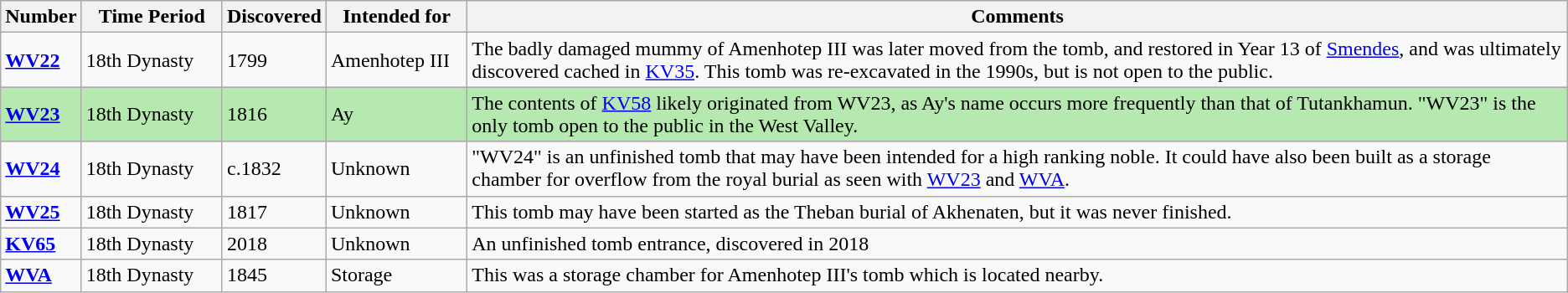<table class="wikitable">
<tr>
<th>Number</th>
<th width=9%>Time Period</th>
<th>Discovered</th>
<th width=9%>Intended for</th>
<th>Comments</th>
</tr>
<tr>
<td><strong><a href='#'>WV22</a></strong></td>
<td>18th Dynasty</td>
<td>1799</td>
<td>Amenhotep III</td>
<td>The badly damaged mummy of Amenhotep III was later moved from the tomb, and restored in Year 13 of <a href='#'>Smendes</a>, and was ultimately discovered cached in <a href='#'>KV35</a>. This tomb was re-excavated in the 1990s, but is not open to the public.</td>
</tr>
<tr style="background: #B5E9AF;">
<td><strong><a href='#'>WV23</a></strong></td>
<td>18th Dynasty</td>
<td>1816</td>
<td>Ay</td>
<td>The contents of <a href='#'>KV58</a> likely originated from WV23, as Ay's name occurs more frequently than that of Tutankhamun. "WV23" is the only tomb open to the public in the West Valley.</td>
</tr>
<tr>
<td><strong><a href='#'>WV24</a></strong></td>
<td>18th Dynasty</td>
<td>c.1832</td>
<td>Unknown</td>
<td>"WV24" is an unfinished tomb that may have been intended for a high ranking noble. It could have also been built as a storage chamber for overflow from the royal burial as seen with <a href='#'>WV23</a> and <a href='#'>WVA</a>.</td>
</tr>
<tr>
<td><strong><a href='#'>WV25</a></strong></td>
<td>18th Dynasty</td>
<td>1817</td>
<td>Unknown</td>
<td>This tomb may have been started as the Theban burial of Akhenaten, but it was never finished.</td>
</tr>
<tr>
<td><strong><a href='#'>KV65</a></strong></td>
<td>18th Dynasty</td>
<td>2018</td>
<td>Unknown</td>
<td>An unfinished tomb entrance, discovered in 2018</td>
</tr>
<tr>
<td><strong><a href='#'>WVA</a></strong></td>
<td>18th Dynasty</td>
<td>1845</td>
<td>Storage</td>
<td>This was a storage chamber for Amenhotep III's tomb which is located nearby.</td>
</tr>
</table>
